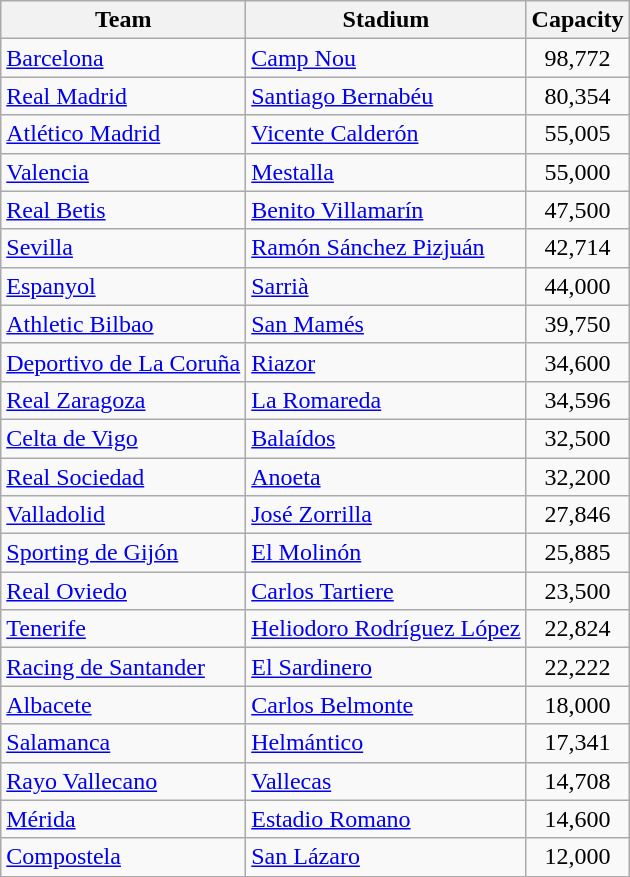<table class="wikitable sortable">
<tr>
<th>Team</th>
<th>Stadium</th>
<th>Capacity</th>
</tr>
<tr>
<td><a href='#'>Barcelona</a></td>
<td><a href='#'>Camp Nou</a></td>
<td align="center">98,772</td>
</tr>
<tr>
<td><a href='#'>Real Madrid</a></td>
<td><a href='#'>Santiago Bernabéu</a></td>
<td align="center">80,354</td>
</tr>
<tr>
<td><a href='#'>Atlético Madrid</a></td>
<td><a href='#'>Vicente Calderón</a></td>
<td align="center">55,005</td>
</tr>
<tr>
<td><a href='#'>Valencia</a></td>
<td><a href='#'>Mestalla</a></td>
<td align="center">55,000</td>
</tr>
<tr>
<td><a href='#'>Real Betis</a></td>
<td><a href='#'>Benito Villamarín</a></td>
<td align="center">47,500</td>
</tr>
<tr>
<td><a href='#'>Sevilla</a></td>
<td><a href='#'>Ramón Sánchez Pizjuán</a></td>
<td align="center">42,714</td>
</tr>
<tr>
<td><a href='#'>Espanyol</a></td>
<td><a href='#'>Sarrià</a></td>
<td align="center">44,000</td>
</tr>
<tr>
<td><a href='#'>Athletic Bilbao</a></td>
<td><a href='#'>San Mamés</a></td>
<td align="center">39,750</td>
</tr>
<tr>
<td><a href='#'>Deportivo de La Coruña</a></td>
<td><a href='#'>Riazor</a></td>
<td align="center">34,600</td>
</tr>
<tr>
<td><a href='#'>Real Zaragoza</a></td>
<td><a href='#'>La Romareda</a></td>
<td align="center">34,596</td>
</tr>
<tr>
<td><a href='#'>Celta de Vigo</a></td>
<td><a href='#'>Balaídos</a></td>
<td align="center">32,500</td>
</tr>
<tr>
<td><a href='#'>Real Sociedad</a></td>
<td><a href='#'>Anoeta</a></td>
<td align="center">32,200</td>
</tr>
<tr>
<td><a href='#'>Valladolid</a></td>
<td><a href='#'>José Zorrilla</a></td>
<td align="center">27,846</td>
</tr>
<tr>
<td><a href='#'>Sporting de Gijón</a></td>
<td><a href='#'>El Molinón</a></td>
<td align="center">25,885</td>
</tr>
<tr>
<td><a href='#'>Real Oviedo</a></td>
<td><a href='#'>Carlos Tartiere</a></td>
<td align="center">23,500</td>
</tr>
<tr>
<td><a href='#'>Tenerife</a></td>
<td><a href='#'>Heliodoro Rodríguez López</a></td>
<td align="center">22,824</td>
</tr>
<tr>
<td><a href='#'>Racing de Santander</a></td>
<td><a href='#'>El Sardinero</a></td>
<td align="center">22,222</td>
</tr>
<tr>
<td><a href='#'>Albacete</a></td>
<td><a href='#'>Carlos Belmonte</a></td>
<td align="center">18,000</td>
</tr>
<tr>
<td><a href='#'>Salamanca</a></td>
<td><a href='#'>Helmántico</a></td>
<td align="center">17,341</td>
</tr>
<tr>
<td><a href='#'>Rayo Vallecano</a></td>
<td><a href='#'>Vallecas</a></td>
<td align="center">14,708</td>
</tr>
<tr>
<td><a href='#'>Mérida</a></td>
<td><a href='#'>Estadio Romano</a></td>
<td align="center">14,600</td>
</tr>
<tr>
<td><a href='#'>Compostela</a></td>
<td><a href='#'>San Lázaro</a></td>
<td align="center">12,000</td>
</tr>
</table>
